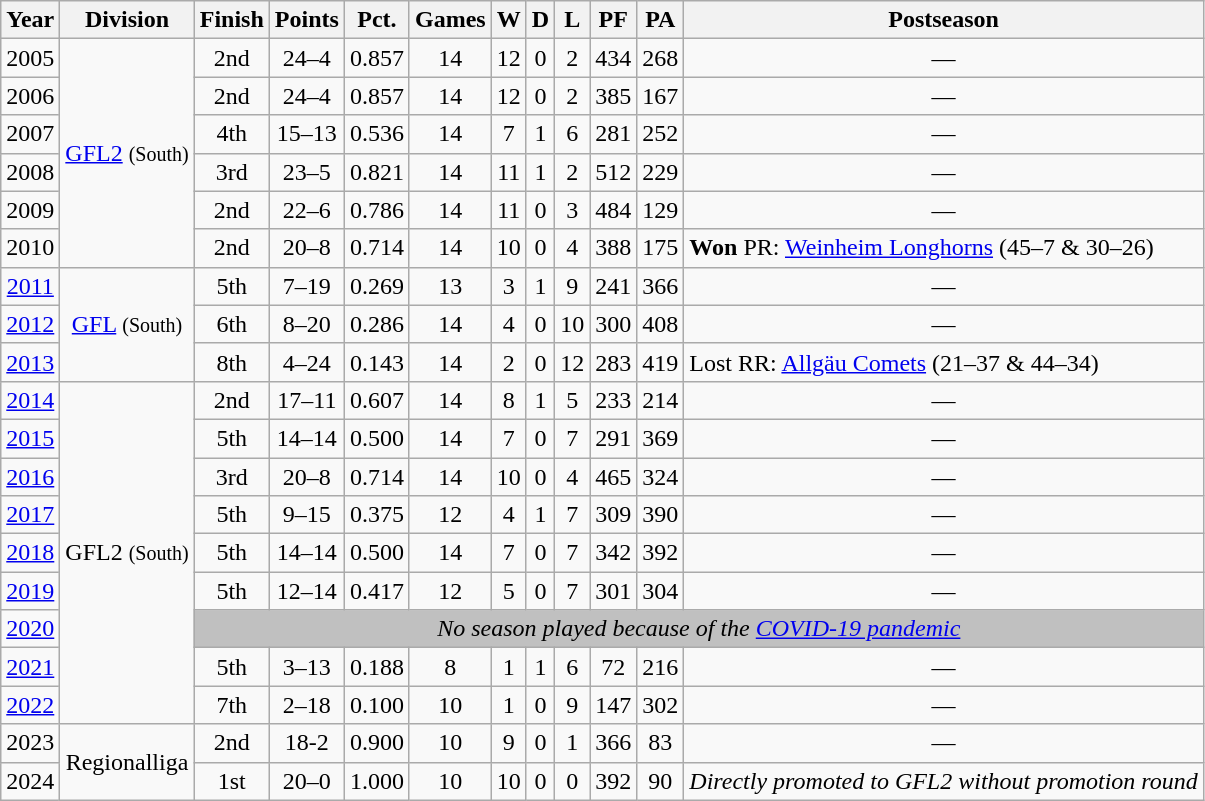<table class="wikitable" style="text-align:center;">
<tr>
<th>Year</th>
<th>Division</th>
<th>Finish</th>
<th>Points</th>
<th>Pct.</th>
<th>Games</th>
<th>W</th>
<th>D</th>
<th>L</th>
<th>PF</th>
<th>PA</th>
<th>Postseason</th>
</tr>
<tr>
<td>2005</td>
<td rowspan="6"><a href='#'>GFL2</a> <small>(South)</small></td>
<td>2nd</td>
<td>24–4</td>
<td>0.857</td>
<td>14</td>
<td>12</td>
<td>0</td>
<td>2</td>
<td>434</td>
<td>268</td>
<td>—</td>
</tr>
<tr>
<td>2006</td>
<td>2nd</td>
<td>24–4</td>
<td>0.857</td>
<td>14</td>
<td>12</td>
<td>0</td>
<td>2</td>
<td>385</td>
<td>167</td>
<td>—</td>
</tr>
<tr>
<td>2007</td>
<td>4th</td>
<td>15–13</td>
<td>0.536</td>
<td>14</td>
<td>7</td>
<td>1</td>
<td>6</td>
<td>281</td>
<td>252</td>
<td>—</td>
</tr>
<tr>
<td>2008</td>
<td>3rd</td>
<td>23–5</td>
<td>0.821</td>
<td>14</td>
<td>11</td>
<td>1</td>
<td>2</td>
<td>512</td>
<td>229</td>
<td>—</td>
</tr>
<tr>
<td>2009</td>
<td>2nd</td>
<td>22–6</td>
<td>0.786</td>
<td>14</td>
<td>11</td>
<td>0</td>
<td>3</td>
<td>484</td>
<td>129</td>
<td>—</td>
</tr>
<tr>
<td>2010</td>
<td>2nd</td>
<td>20–8</td>
<td>0.714</td>
<td>14</td>
<td>10</td>
<td>0</td>
<td>4</td>
<td>388</td>
<td>175</td>
<td style="text-align:left"><strong>Won</strong> PR: <a href='#'>Weinheim Longhorns</a> (45–7 & 30–26)</td>
</tr>
<tr>
<td><a href='#'>2011</a></td>
<td rowspan="3"><a href='#'>GFL</a> <small>(South)</small></td>
<td>5th</td>
<td>7–19</td>
<td>0.269</td>
<td>13</td>
<td>3</td>
<td>1</td>
<td>9</td>
<td>241</td>
<td>366</td>
<td>—</td>
</tr>
<tr>
<td><a href='#'>2012</a></td>
<td>6th</td>
<td>8–20</td>
<td>0.286</td>
<td>14</td>
<td>4</td>
<td>0</td>
<td>10</td>
<td>300</td>
<td>408</td>
<td>—</td>
</tr>
<tr>
<td><a href='#'>2013</a></td>
<td>8th</td>
<td>4–24</td>
<td>0.143</td>
<td>14</td>
<td>2</td>
<td>0</td>
<td>12</td>
<td>283</td>
<td>419</td>
<td style="text-align:left">Lost RR: <a href='#'>Allgäu Comets</a> (21–37 & 44–34)</td>
</tr>
<tr>
<td><a href='#'>2014</a></td>
<td rowspan="9">GFL2 <small>(South)</small></td>
<td>2nd</td>
<td>17–11</td>
<td>0.607</td>
<td>14</td>
<td>8</td>
<td>1</td>
<td>5</td>
<td>233</td>
<td>214</td>
<td>—</td>
</tr>
<tr>
<td><a href='#'>2015</a></td>
<td>5th</td>
<td>14–14</td>
<td>0.500</td>
<td>14</td>
<td>7</td>
<td>0</td>
<td>7</td>
<td>291</td>
<td>369</td>
<td>—</td>
</tr>
<tr>
<td><a href='#'>2016</a></td>
<td>3rd</td>
<td>20–8</td>
<td>0.714</td>
<td>14</td>
<td>10</td>
<td>0</td>
<td>4</td>
<td>465</td>
<td>324</td>
<td>—</td>
</tr>
<tr>
<td><a href='#'>2017</a></td>
<td>5th</td>
<td>9–15</td>
<td>0.375</td>
<td>12</td>
<td>4</td>
<td>1</td>
<td>7</td>
<td>309</td>
<td>390</td>
<td>—</td>
</tr>
<tr>
<td><a href='#'>2018</a></td>
<td>5th</td>
<td>14–14</td>
<td>0.500</td>
<td>14</td>
<td>7</td>
<td>0</td>
<td>7</td>
<td>342</td>
<td>392</td>
<td>—</td>
</tr>
<tr>
<td><a href='#'>2019</a></td>
<td>5th</td>
<td>12–14</td>
<td>0.417</td>
<td>12</td>
<td>5</td>
<td>0</td>
<td>7</td>
<td>301</td>
<td>304</td>
<td>—</td>
</tr>
<tr>
<td><a href='#'>2020</a></td>
<td colspan="10" style="background:#C0C0C0"><em>No season played because of the <a href='#'>COVID-19 pandemic</a></em></td>
</tr>
<tr>
<td><a href='#'>2021</a></td>
<td>5th</td>
<td>3–13</td>
<td>0.188</td>
<td>8</td>
<td>1</td>
<td>1</td>
<td>6</td>
<td>72</td>
<td>216</td>
<td>—</td>
</tr>
<tr>
<td><a href='#'>2022</a></td>
<td>7th</td>
<td>2–18</td>
<td>0.100</td>
<td>10</td>
<td>1</td>
<td>0</td>
<td>9</td>
<td>147</td>
<td>302</td>
<td>—</td>
</tr>
<tr>
<td>2023</td>
<td rowspan="2">Regionalliga</td>
<td>2nd</td>
<td>18-2</td>
<td>0.900</td>
<td>10</td>
<td>9</td>
<td>0</td>
<td>1</td>
<td>366</td>
<td>83</td>
<td>—</td>
</tr>
<tr>
<td>2024</td>
<td>1st</td>
<td>20–0</td>
<td>1.000</td>
<td>10</td>
<td>10</td>
<td>0</td>
<td>0</td>
<td>392</td>
<td>90</td>
<td style="text-align:left"><em>Directly promoted to GFL2 without promotion round</em></td>
</tr>
</table>
